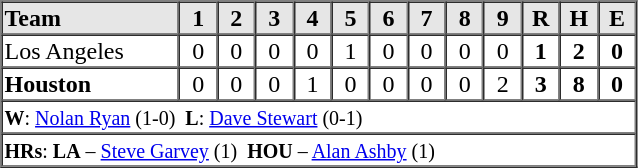<table border=1 cellspacing=0 width=425 style="margin-left:3em;">
<tr style="text-align:center; background-color:#e6e6e6;">
<th style="text-align:left" width=28%>Team</th>
<th width=6%>1</th>
<th width=6%>2</th>
<th width=6%>3</th>
<th width=6%>4</th>
<th width=6%>5</th>
<th width=6%>6</th>
<th width=6%>7</th>
<th width=6%>8</th>
<th width=6%>9</th>
<th width=6%>R</th>
<th width=6%>H</th>
<th width=6%>E</th>
</tr>
<tr style="text-align:center;">
<td style="text-align:left">Los Angeles</td>
<td>0</td>
<td>0</td>
<td>0</td>
<td>0</td>
<td>1</td>
<td>0</td>
<td>0</td>
<td>0</td>
<td>0</td>
<td><strong>1</strong></td>
<td><strong>2</strong></td>
<td><strong>0</strong></td>
</tr>
<tr style="text-align:center;">
<td style="text-align:left"><strong>Houston</strong></td>
<td>0</td>
<td>0</td>
<td>0</td>
<td>1</td>
<td>0</td>
<td>0</td>
<td>0</td>
<td>0</td>
<td>2</td>
<td><strong>3</strong></td>
<td><strong>8</strong></td>
<td><strong>0</strong></td>
</tr>
<tr style="text-align:left;">
<td colspan=13><small><strong>W</strong>: <a href='#'>Nolan Ryan</a> (1-0)  <strong>L</strong>: <a href='#'>Dave Stewart</a> (0-1)  </small></td>
</tr>
<tr style="text-align:left;">
<td colspan=13><small><strong>HRs</strong>: <strong>LA</strong> – <a href='#'>Steve Garvey</a> (1)  <strong>HOU</strong> – <a href='#'>Alan Ashby</a> (1)</small></td>
</tr>
</table>
